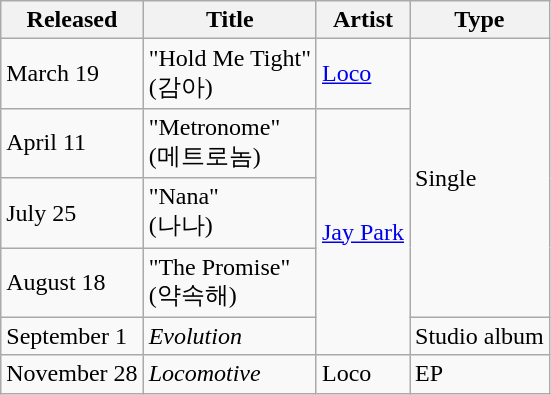<table class="wikitable">
<tr>
<th>Released</th>
<th>Title</th>
<th>Artist</th>
<th>Type</th>
</tr>
<tr>
<td>March 19</td>
<td>"Hold Me Tight"<br>(감아)</td>
<td><a href='#'>Loco</a></td>
<td rowspan="4">Single</td>
</tr>
<tr>
<td>April 11</td>
<td>"Metronome"<br>(메트로놈)</td>
<td rowspan="4"><a href='#'>Jay Park</a></td>
</tr>
<tr>
<td>July 25</td>
<td>"Nana"<br>(나나)</td>
</tr>
<tr>
<td>August 18</td>
<td>"The Promise"<br>(약속해)</td>
</tr>
<tr>
<td>September 1</td>
<td><em>Evolution</em></td>
<td>Studio album</td>
</tr>
<tr>
<td>November 28</td>
<td><em>Locomotive</em></td>
<td>Loco</td>
<td>EP</td>
</tr>
</table>
